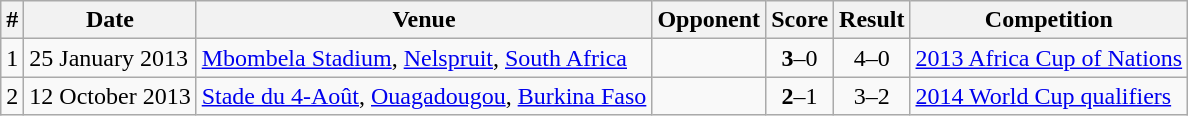<table class="wikitable">
<tr>
<th>#</th>
<th>Date</th>
<th>Venue</th>
<th>Opponent</th>
<th>Score</th>
<th>Result</th>
<th>Competition</th>
</tr>
<tr>
<td>1</td>
<td>25 January 2013</td>
<td><a href='#'>Mbombela Stadium</a>, <a href='#'>Nelspruit</a>, <a href='#'>South Africa</a></td>
<td></td>
<td align=center><strong>3</strong>–0</td>
<td align=center>4–0</td>
<td><a href='#'>2013 Africa Cup of Nations</a></td>
</tr>
<tr>
<td>2</td>
<td>12 October 2013</td>
<td><a href='#'>Stade du 4-Août</a>, <a href='#'>Ouagadougou</a>, <a href='#'>Burkina Faso</a></td>
<td></td>
<td align=center><strong>2</strong>–1</td>
<td align=center>3–2</td>
<td><a href='#'>2014 World Cup qualifiers</a></td>
</tr>
</table>
